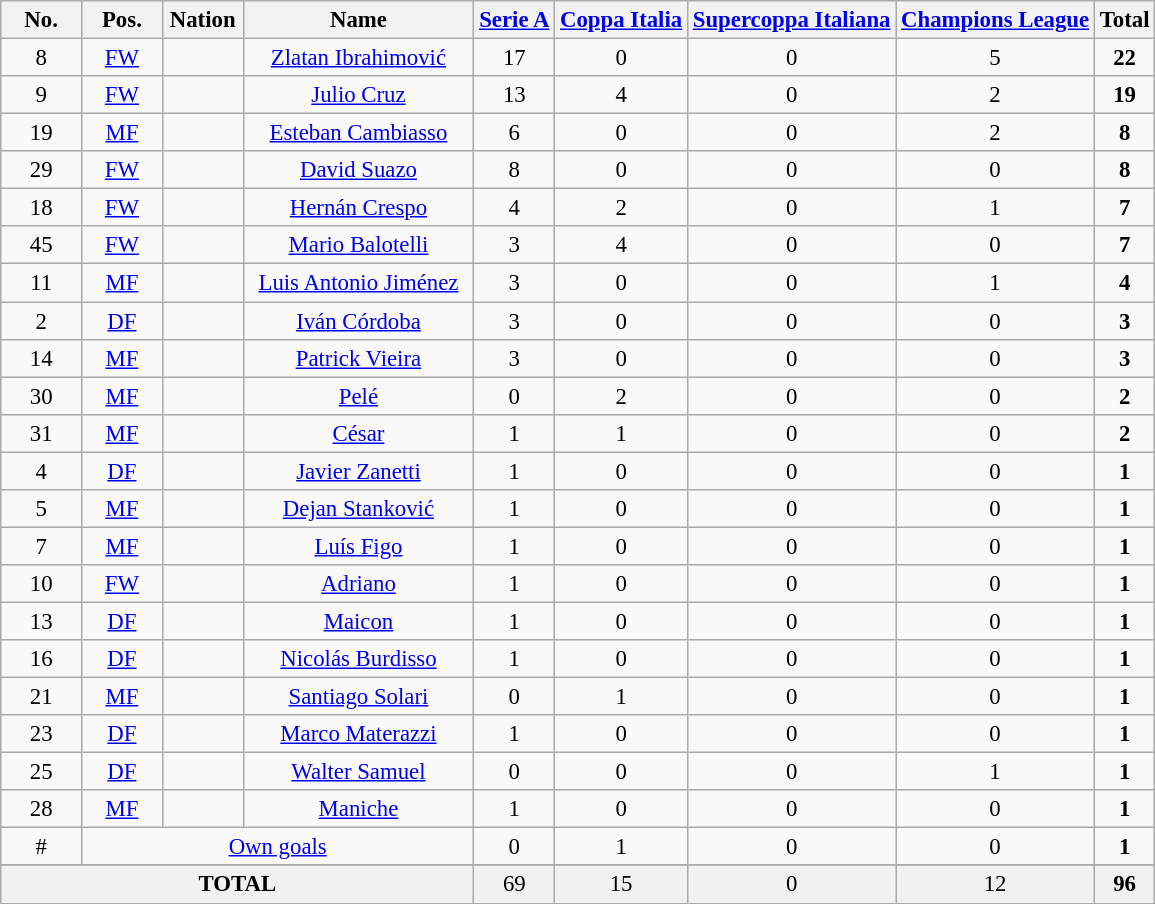<table class="wikitable sortable" style="font-size: 95%; text-align: center;">
<tr>
<th width="7%"><strong>No.</strong></th>
<th width="7%"><strong>Pos.</strong></th>
<th width="7%"><strong>Nation</strong></th>
<th width="20%"><strong>Name</strong></th>
<th><a href='#'>Serie A</a></th>
<th><a href='#'>Coppa Italia</a></th>
<th><a href='#'>Supercoppa Italiana</a></th>
<th><a href='#'>Champions League</a></th>
<th>Total</th>
</tr>
<tr>
<td>8</td>
<td><a href='#'>FW</a></td>
<td></td>
<td><a href='#'>Zlatan Ibrahimović</a></td>
<td>17 </td>
<td>0 </td>
<td>0 </td>
<td>5 </td>
<td><strong>22</strong> </td>
</tr>
<tr>
<td>9</td>
<td><a href='#'>FW</a></td>
<td></td>
<td><a href='#'>Julio Cruz</a></td>
<td>13 </td>
<td>4 </td>
<td>0 </td>
<td>2 </td>
<td><strong>19</strong> </td>
</tr>
<tr>
<td>19</td>
<td><a href='#'>MF</a></td>
<td></td>
<td><a href='#'>Esteban Cambiasso</a></td>
<td>6 </td>
<td>0 </td>
<td>0 </td>
<td>2 </td>
<td><strong>8</strong> </td>
</tr>
<tr>
<td>29</td>
<td><a href='#'>FW</a></td>
<td></td>
<td><a href='#'>David Suazo</a></td>
<td>8 </td>
<td>0 </td>
<td>0 </td>
<td>0 </td>
<td><strong>8</strong> </td>
</tr>
<tr>
<td>18</td>
<td><a href='#'>FW</a></td>
<td></td>
<td><a href='#'>Hernán Crespo</a></td>
<td>4 </td>
<td>2 </td>
<td>0 </td>
<td>1 </td>
<td><strong>7</strong> </td>
</tr>
<tr>
<td>45</td>
<td><a href='#'>FW</a></td>
<td></td>
<td><a href='#'>Mario Balotelli</a></td>
<td>3 </td>
<td>4 </td>
<td>0 </td>
<td>0 </td>
<td><strong>7</strong> </td>
</tr>
<tr>
<td>11</td>
<td><a href='#'>MF</a></td>
<td></td>
<td><a href='#'>Luis Antonio Jiménez</a></td>
<td>3 </td>
<td>0 </td>
<td>0 </td>
<td>1 </td>
<td><strong>4</strong> </td>
</tr>
<tr>
<td>2</td>
<td><a href='#'>DF</a></td>
<td></td>
<td><a href='#'>Iván Córdoba</a></td>
<td>3 </td>
<td>0 </td>
<td>0 </td>
<td>0 </td>
<td><strong>3</strong> </td>
</tr>
<tr>
<td>14</td>
<td><a href='#'>MF</a></td>
<td></td>
<td><a href='#'>Patrick Vieira</a></td>
<td>3 </td>
<td>0 </td>
<td>0 </td>
<td>0 </td>
<td><strong>3</strong> </td>
</tr>
<tr>
<td>30</td>
<td><a href='#'>MF</a></td>
<td></td>
<td><a href='#'>Pelé</a></td>
<td>0 </td>
<td>2 </td>
<td>0 </td>
<td>0 </td>
<td><strong>2</strong> </td>
</tr>
<tr>
<td>31</td>
<td><a href='#'>MF</a></td>
<td></td>
<td><a href='#'>César</a></td>
<td>1 </td>
<td>1 </td>
<td>0 </td>
<td>0 </td>
<td><strong>2</strong> </td>
</tr>
<tr>
<td>4</td>
<td><a href='#'>DF</a></td>
<td></td>
<td><a href='#'>Javier Zanetti</a></td>
<td>1 </td>
<td>0 </td>
<td>0 </td>
<td>0 </td>
<td><strong>1</strong> </td>
</tr>
<tr>
<td>5</td>
<td><a href='#'>MF</a></td>
<td></td>
<td><a href='#'>Dejan Stanković</a></td>
<td>1 </td>
<td>0 </td>
<td>0 </td>
<td>0 </td>
<td><strong>1</strong> </td>
</tr>
<tr>
<td>7</td>
<td><a href='#'>MF</a></td>
<td></td>
<td><a href='#'>Luís Figo</a></td>
<td>1 </td>
<td>0 </td>
<td>0 </td>
<td>0 </td>
<td><strong>1</strong> </td>
</tr>
<tr>
<td>10</td>
<td><a href='#'>FW</a></td>
<td></td>
<td><a href='#'>Adriano</a></td>
<td>1 </td>
<td>0 </td>
<td>0 </td>
<td>0 </td>
<td><strong>1</strong> </td>
</tr>
<tr>
<td>13</td>
<td><a href='#'>DF</a></td>
<td></td>
<td><a href='#'>Maicon</a></td>
<td>1 </td>
<td>0 </td>
<td>0 </td>
<td>0 </td>
<td><strong>1</strong> </td>
</tr>
<tr>
<td>16</td>
<td><a href='#'>DF</a></td>
<td></td>
<td><a href='#'>Nicolás Burdisso</a></td>
<td>1 </td>
<td>0 </td>
<td>0 </td>
<td>0 </td>
<td><strong>1</strong> </td>
</tr>
<tr>
<td>21</td>
<td><a href='#'>MF</a></td>
<td></td>
<td><a href='#'>Santiago Solari</a></td>
<td>0 </td>
<td>1 </td>
<td>0 </td>
<td>0 </td>
<td><strong>1</strong> </td>
</tr>
<tr>
<td>23</td>
<td><a href='#'>DF</a></td>
<td></td>
<td><a href='#'>Marco Materazzi</a></td>
<td>1 </td>
<td>0 </td>
<td>0 </td>
<td>0 </td>
<td><strong>1</strong> </td>
</tr>
<tr>
<td>25</td>
<td><a href='#'>DF</a></td>
<td></td>
<td><a href='#'>Walter Samuel</a></td>
<td>0 </td>
<td>0 </td>
<td>0 </td>
<td>1 </td>
<td><strong>1</strong> </td>
</tr>
<tr>
<td>28</td>
<td><a href='#'>MF</a></td>
<td></td>
<td><a href='#'>Maniche</a></td>
<td>1 </td>
<td>0 </td>
<td>0 </td>
<td>0 </td>
<td><strong>1</strong> </td>
</tr>
<tr>
<td>#</td>
<td colspan=3><a href='#'>Own goals</a></td>
<td>0 </td>
<td>1 </td>
<td>0 </td>
<td>0 </td>
<td><strong>1</strong> </td>
</tr>
<tr>
</tr>
<tr bgcolor="F1F1F1" >
<td colspan=4><strong>TOTAL</strong></td>
<td>69 </td>
<td>15 </td>
<td>0 </td>
<td>12 </td>
<td><strong>96</strong> </td>
</tr>
</table>
